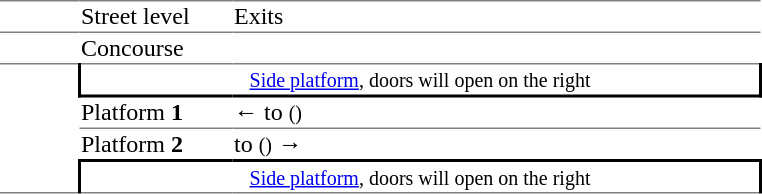<table style="border-collapse:collapse">
<tr style="border-top:1px solid gray">
<td style="width:50px"><strong></strong></td>
<td style="width:100px">Street level</td>
<td style="width:350px">Exits</td>
</tr>
<tr style="border-top:1px solid gray">
<td><strong></strong></td>
<td>Concourse</td>
<td></td>
</tr>
<tr style="border-top:1px solid gray">
<td rowspan=4 style="width:50px;border-bottom:1px solid gray"><strong></strong></td>
<td colspan=2 style="border-right:solid 2px black;border-left:solid 2px black;border-bottom:solid 2px black;text-align:center"><small><a href='#'>Side platform</a>, doors will open on the right</small></td>
</tr>
<tr>
<td style="width:100px">Platform <strong>1</strong></td>
<td style="width:350px">←  to  <small>()</small></td>
</tr>
<tr style="border-top:1px solid gray">
<td>Platform <strong>2</strong></td>
<td>  to  <small>()</small> →</td>
</tr>
<tr>
<td colspan=2 style="border-right:solid 2px black;border-left:solid 2px black;border-top:solid 2px black;text-align:center;border-bottom:1px solid gray"><small><a href='#'>Side platform</a>, doors will open on the right</small></td>
</tr>
</table>
